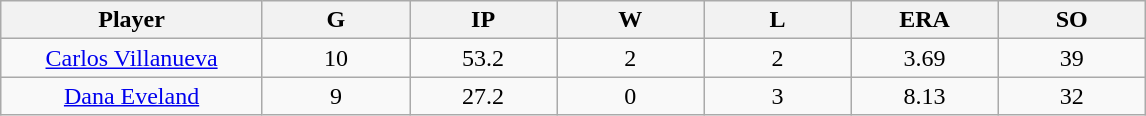<table class="wikitable sortable">
<tr>
<th bgcolor="#DDDDFF" width="16%">Player</th>
<th bgcolor="#DDDDFF" width="9%">G</th>
<th bgcolor="#DDDDFF" width="9%">IP</th>
<th bgcolor="#DDDDFF" width="9%">W</th>
<th bgcolor="#DDDDFF" width="9%">L</th>
<th bgcolor="#DDDDFF" width="9%">ERA</th>
<th bgcolor="#DDDDFF" width="9%">SO</th>
</tr>
<tr align="center">
<td><a href='#'>Carlos Villanueva</a></td>
<td>10</td>
<td>53.2</td>
<td>2</td>
<td>2</td>
<td>3.69</td>
<td>39</td>
</tr>
<tr align=center>
<td><a href='#'>Dana Eveland</a></td>
<td>9</td>
<td>27.2</td>
<td>0</td>
<td>3</td>
<td>8.13</td>
<td>32</td>
</tr>
</table>
